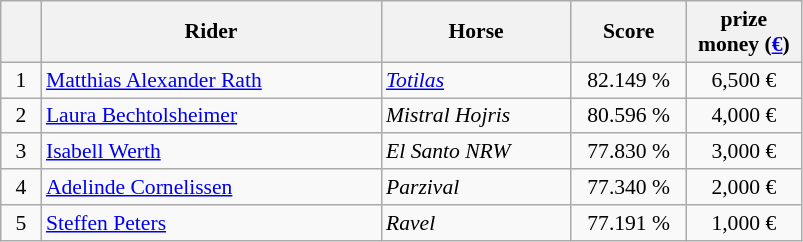<table class="wikitable" style="font-size: 90%">
<tr>
<th width=20></th>
<th width=220>Rider</th>
<th width=120>Horse</th>
<th width=70>Score</th>
<th width=70>prize<br>money (<a href='#'>€</a>)</th>
</tr>
<tr>
<td align=center>1</td>
<td> <a href='#'>Matthias Alexander Rath</a></td>
<td><em><a href='#'>Totilas</a></em></td>
<td align=center>82.149 %</td>
<td align=center>6,500 €</td>
</tr>
<tr>
<td align=center>2</td>
<td> <a href='#'>Laura Bechtolsheimer</a></td>
<td><em>Mistral Hojris</em></td>
<td align=center>80.596 %</td>
<td align=center>4,000 €</td>
</tr>
<tr>
<td align=center>3</td>
<td> <a href='#'>Isabell Werth</a></td>
<td><em>El Santo NRW</em></td>
<td align=center>77.830 %</td>
<td align=center>3,000 €</td>
</tr>
<tr>
<td align=center>4</td>
<td> <a href='#'>Adelinde Cornelissen</a></td>
<td><em>Parzival</em></td>
<td align=center>77.340 %</td>
<td align=center>2,000 €</td>
</tr>
<tr>
<td align=center>5</td>
<td> <a href='#'>Steffen Peters</a></td>
<td><em>Ravel</em></td>
<td align=center>77.191 %</td>
<td align=center>1,000 €</td>
</tr>
</table>
